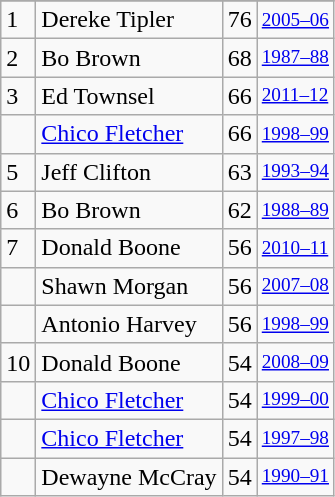<table class="wikitable">
<tr>
</tr>
<tr>
<td>1</td>
<td>Dereke Tipler</td>
<td>76</td>
<td style="font-size:80%;"><a href='#'>2005–06</a></td>
</tr>
<tr>
<td>2</td>
<td>Bo Brown</td>
<td>68</td>
<td style="font-size:80%;"><a href='#'>1987–88</a></td>
</tr>
<tr>
<td>3</td>
<td>Ed Townsel</td>
<td>66</td>
<td style="font-size:80%;"><a href='#'>2011–12</a></td>
</tr>
<tr>
<td></td>
<td><a href='#'>Chico Fletcher</a></td>
<td>66</td>
<td style="font-size:80%;"><a href='#'>1998–99</a></td>
</tr>
<tr>
<td>5</td>
<td>Jeff Clifton</td>
<td>63</td>
<td style="font-size:80%;"><a href='#'>1993–94</a></td>
</tr>
<tr>
<td>6</td>
<td>Bo Brown</td>
<td>62</td>
<td style="font-size:80%;"><a href='#'>1988–89</a></td>
</tr>
<tr>
<td>7</td>
<td>Donald Boone</td>
<td>56</td>
<td style="font-size:80%;"><a href='#'>2010–11</a></td>
</tr>
<tr>
<td></td>
<td>Shawn Morgan</td>
<td>56</td>
<td style="font-size:80%;"><a href='#'>2007–08</a></td>
</tr>
<tr>
<td></td>
<td>Antonio Harvey</td>
<td>56</td>
<td style="font-size:80%;"><a href='#'>1998–99</a></td>
</tr>
<tr>
<td>10</td>
<td>Donald Boone</td>
<td>54</td>
<td style="font-size:80%;"><a href='#'>2008–09</a></td>
</tr>
<tr>
<td></td>
<td><a href='#'>Chico Fletcher</a></td>
<td>54</td>
<td style="font-size:80%;"><a href='#'>1999–00</a></td>
</tr>
<tr>
<td></td>
<td><a href='#'>Chico Fletcher</a></td>
<td>54</td>
<td style="font-size:80%;"><a href='#'>1997–98</a></td>
</tr>
<tr>
<td></td>
<td>Dewayne McCray</td>
<td>54</td>
<td style="font-size:80%;"><a href='#'>1990–91</a></td>
</tr>
</table>
